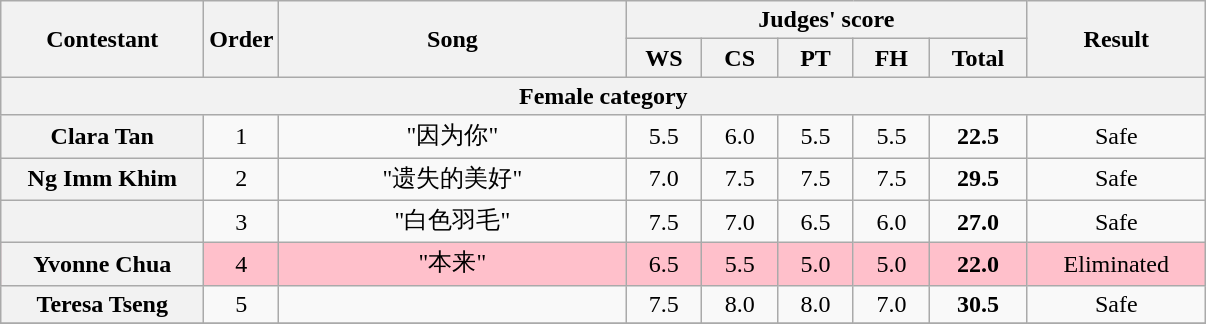<table class="wikitable plainrowheaders" style="text-align:center;">
<tr>
<th rowspan=2 scope="col" style="width:8em;">Contestant</th>
<th rowspan=2 scope="col">Order</th>
<th rowspan=2 scope="col" style="width:14em;">Song</th>
<th colspan=5 scope="col">Judges' score</th>
<th rowspan=2 scope="col" style="width:7em;">Result</th>
</tr>
<tr>
<th style="width:2.7em;">WS</th>
<th style="width:2.7em;">CS</th>
<th style="width:2.7em;">PT</th>
<th style="width:2.7em;">FH</th>
<th style="width:3.6em;">Total</th>
</tr>
<tr>
<th colspan=9>Female category</th>
</tr>
<tr>
<th scope="row">Clara Tan</th>
<td>1</td>
<td>"因为你"</td>
<td>5.5</td>
<td>6.0</td>
<td>5.5</td>
<td>5.5</td>
<td><strong>22.5</strong></td>
<td>Safe</td>
</tr>
<tr>
<th scope="row">Ng Imm Khim</th>
<td>2</td>
<td>"遗失的美好"</td>
<td>7.0</td>
<td>7.5</td>
<td>7.5</td>
<td>7.5</td>
<td><strong>29.5</strong></td>
<td>Safe</td>
</tr>
<tr>
<th scope="row"></th>
<td>3</td>
<td>"白色羽毛"</td>
<td>7.5</td>
<td>7.0</td>
<td>6.5</td>
<td>6.0</td>
<td><strong>27.0</strong></td>
<td>Safe</td>
</tr>
<tr style="background:pink;">
<th scope="row">Yvonne Chua</th>
<td>4</td>
<td>"本来"</td>
<td>6.5</td>
<td>5.5</td>
<td>5.0</td>
<td>5.0</td>
<td><strong>22.0</strong></td>
<td>Eliminated</td>
</tr>
<tr>
<th scope="row">Teresa Tseng</th>
<td>5</td>
<td></td>
<td>7.5</td>
<td>8.0</td>
<td>8.0</td>
<td>7.0</td>
<td><strong>30.5</strong></td>
<td>Safe</td>
</tr>
<tr>
</tr>
</table>
